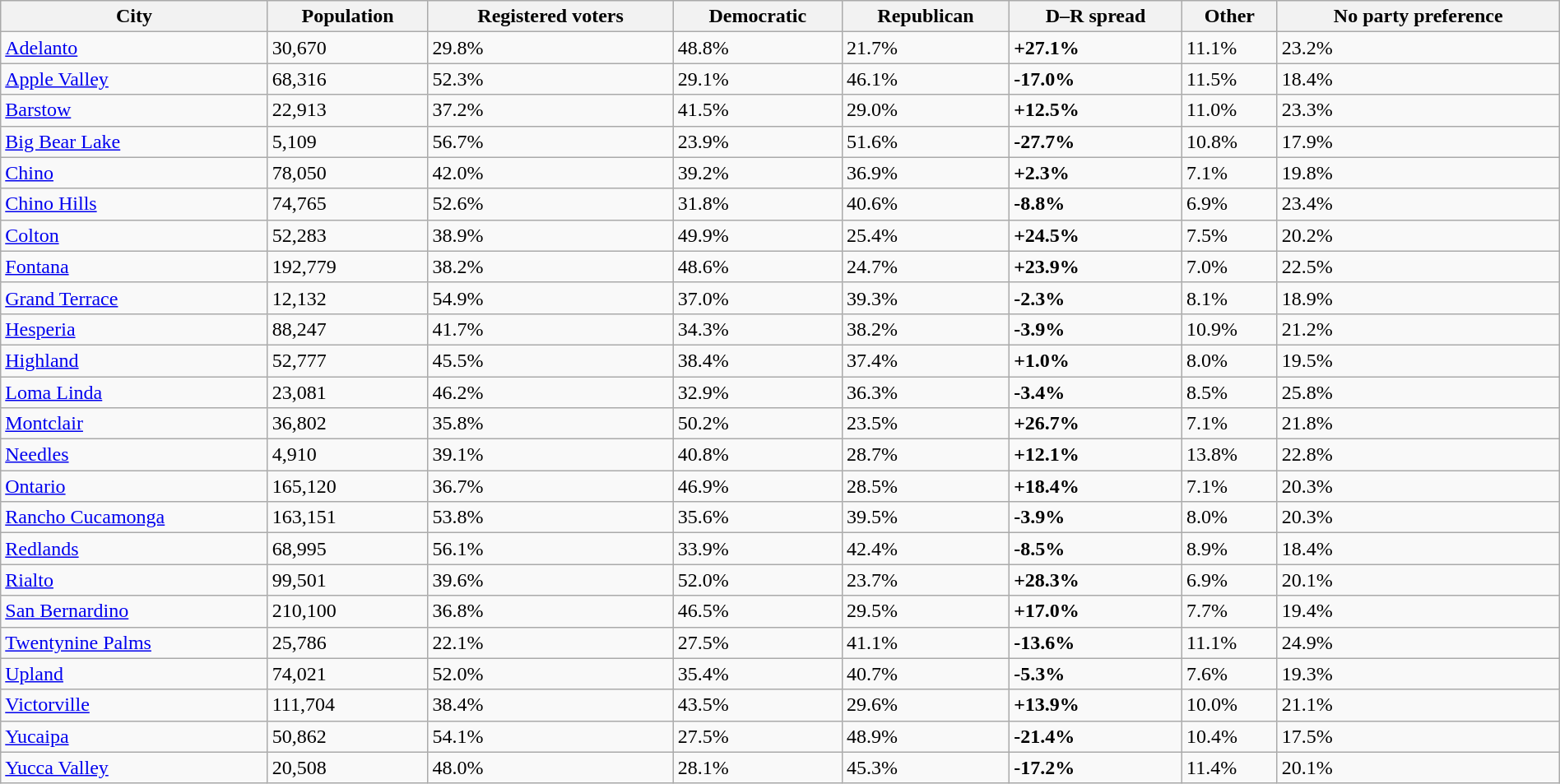<table class="wikitable sortable collapsible collapsed" style="width: 100%;">
<tr>
<th>City</th>
<th ! data-sort-type="number">Population</th>
<th ! data-sort-type="number">Registered voters<br></th>
<th ! data-sort-type="number">Democratic</th>
<th ! data-sort-type="number">Republican</th>
<th ! data-sort-type="number">D–R spread</th>
<th ! data-sort-type="number">Other</th>
<th ! data-sort-type="number">No party preference</th>
</tr>
<tr>
<td><a href='#'>Adelanto</a></td>
<td>30,670</td>
<td>29.8%</td>
<td>48.8%</td>
<td>21.7%</td>
<td><span><strong>+27.1%</strong></span></td>
<td>11.1%</td>
<td>23.2%</td>
</tr>
<tr>
<td><a href='#'>Apple Valley</a></td>
<td>68,316</td>
<td>52.3%</td>
<td>29.1%</td>
<td>46.1%</td>
<td><span><strong>-17.0%</strong></span></td>
<td>11.5%</td>
<td>18.4%</td>
</tr>
<tr>
<td><a href='#'>Barstow</a></td>
<td>22,913</td>
<td>37.2%</td>
<td>41.5%</td>
<td>29.0%</td>
<td><span><strong>+12.5%</strong></span></td>
<td>11.0%</td>
<td>23.3%</td>
</tr>
<tr>
<td><a href='#'>Big Bear Lake</a></td>
<td>5,109</td>
<td>56.7%</td>
<td>23.9%</td>
<td>51.6%</td>
<td><span><strong>-27.7%</strong></span></td>
<td>10.8%</td>
<td>17.9%</td>
</tr>
<tr>
<td><a href='#'>Chino</a></td>
<td>78,050</td>
<td>42.0%</td>
<td>39.2%</td>
<td>36.9%</td>
<td><span><strong>+2.3%</strong></span></td>
<td>7.1%</td>
<td>19.8%</td>
</tr>
<tr>
<td><a href='#'>Chino Hills</a></td>
<td>74,765</td>
<td>52.6%</td>
<td>31.8%</td>
<td>40.6%</td>
<td><span><strong>-8.8%</strong></span></td>
<td>6.9%</td>
<td>23.4%</td>
</tr>
<tr>
<td><a href='#'>Colton</a></td>
<td>52,283</td>
<td>38.9%</td>
<td>49.9%</td>
<td>25.4%</td>
<td><span><strong>+24.5%</strong></span></td>
<td>7.5%</td>
<td>20.2%</td>
</tr>
<tr>
<td><a href='#'>Fontana</a></td>
<td>192,779</td>
<td>38.2%</td>
<td>48.6%</td>
<td>24.7%</td>
<td><span><strong>+23.9%</strong></span></td>
<td>7.0%</td>
<td>22.5%</td>
</tr>
<tr>
<td><a href='#'>Grand Terrace</a></td>
<td>12,132</td>
<td>54.9%</td>
<td>37.0%</td>
<td>39.3%</td>
<td><span><strong>-2.3%</strong></span></td>
<td>8.1%</td>
<td>18.9%</td>
</tr>
<tr>
<td><a href='#'>Hesperia</a></td>
<td>88,247</td>
<td>41.7%</td>
<td>34.3%</td>
<td>38.2%</td>
<td><span><strong>-3.9%</strong></span></td>
<td>10.9%</td>
<td>21.2%</td>
</tr>
<tr>
<td><a href='#'>Highland</a></td>
<td>52,777</td>
<td>45.5%</td>
<td>38.4%</td>
<td>37.4%</td>
<td><span><strong>+1.0%</strong></span></td>
<td>8.0%</td>
<td>19.5%</td>
</tr>
<tr>
<td><a href='#'>Loma Linda</a></td>
<td>23,081</td>
<td>46.2%</td>
<td>32.9%</td>
<td>36.3%</td>
<td><span><strong>-3.4%</strong></span></td>
<td>8.5%</td>
<td>25.8%</td>
</tr>
<tr>
<td><a href='#'>Montclair</a></td>
<td>36,802</td>
<td>35.8%</td>
<td>50.2%</td>
<td>23.5%</td>
<td><span><strong>+26.7%</strong></span></td>
<td>7.1%</td>
<td>21.8%</td>
</tr>
<tr>
<td><a href='#'>Needles</a></td>
<td>4,910</td>
<td>39.1%</td>
<td>40.8%</td>
<td>28.7%</td>
<td><span><strong>+12.1%</strong></span></td>
<td>13.8%</td>
<td>22.8%</td>
</tr>
<tr>
<td><a href='#'>Ontario</a></td>
<td>165,120</td>
<td>36.7%</td>
<td>46.9%</td>
<td>28.5%</td>
<td><span><strong>+18.4%</strong></span></td>
<td>7.1%</td>
<td>20.3%</td>
</tr>
<tr>
<td><a href='#'>Rancho Cucamonga</a></td>
<td>163,151</td>
<td>53.8%</td>
<td>35.6%</td>
<td>39.5%</td>
<td><span><strong>-3.9%</strong></span></td>
<td>8.0%</td>
<td>20.3%</td>
</tr>
<tr>
<td><a href='#'>Redlands</a></td>
<td>68,995</td>
<td>56.1%</td>
<td>33.9%</td>
<td>42.4%</td>
<td><span><strong>-8.5%</strong></span></td>
<td>8.9%</td>
<td>18.4%</td>
</tr>
<tr>
<td><a href='#'>Rialto</a></td>
<td>99,501</td>
<td>39.6%</td>
<td>52.0%</td>
<td>23.7%</td>
<td><span><strong>+28.3%</strong></span></td>
<td>6.9%</td>
<td>20.1%</td>
</tr>
<tr>
<td><a href='#'>San Bernardino</a></td>
<td>210,100</td>
<td>36.8%</td>
<td>46.5%</td>
<td>29.5%</td>
<td><span><strong>+17.0%</strong></span></td>
<td>7.7%</td>
<td>19.4%</td>
</tr>
<tr>
<td><a href='#'>Twentynine Palms</a></td>
<td>25,786</td>
<td>22.1%</td>
<td>27.5%</td>
<td>41.1%</td>
<td><span><strong>-13.6%</strong></span></td>
<td>11.1%</td>
<td>24.9%</td>
</tr>
<tr>
<td><a href='#'>Upland</a></td>
<td>74,021</td>
<td>52.0%</td>
<td>35.4%</td>
<td>40.7%</td>
<td><span><strong>-5.3%</strong></span></td>
<td>7.6%</td>
<td>19.3%</td>
</tr>
<tr>
<td><a href='#'>Victorville</a></td>
<td>111,704</td>
<td>38.4%</td>
<td>43.5%</td>
<td>29.6%</td>
<td><span><strong>+13.9%</strong></span></td>
<td>10.0%</td>
<td>21.1%</td>
</tr>
<tr>
<td><a href='#'>Yucaipa</a></td>
<td>50,862</td>
<td>54.1%</td>
<td>27.5%</td>
<td>48.9%</td>
<td><span><strong>-21.4%</strong></span></td>
<td>10.4%</td>
<td>17.5%</td>
</tr>
<tr>
<td><a href='#'>Yucca Valley</a></td>
<td>20,508</td>
<td>48.0%</td>
<td>28.1%</td>
<td>45.3%</td>
<td><span><strong>-17.2%</strong></span></td>
<td>11.4%</td>
<td>20.1%</td>
</tr>
</table>
